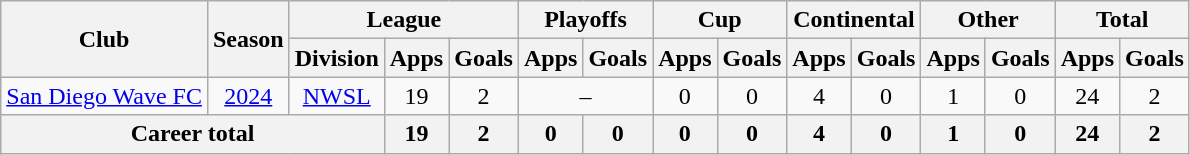<table class="wikitable" style="text-align: center;">
<tr>
<th rowspan="2">Club</th>
<th rowspan="2">Season</th>
<th colspan="3">League</th>
<th colspan="2">Playoffs</th>
<th colspan="2">Cup</th>
<th colspan="2">Continental</th>
<th colspan="2">Other</th>
<th colspan="2">Total</th>
</tr>
<tr>
<th>Division</th>
<th>Apps</th>
<th>Goals</th>
<th>Apps</th>
<th>Goals</th>
<th>Apps</th>
<th>Goals</th>
<th>Apps</th>
<th>Goals</th>
<th>Apps</th>
<th>Goals</th>
<th>Apps</th>
<th>Goals</th>
</tr>
<tr>
<td><a href='#'>San Diego Wave FC</a></td>
<td><a href='#'>2024</a></td>
<td><a href='#'>NWSL</a></td>
<td>19</td>
<td>2</td>
<td colspan="2">–</td>
<td>0</td>
<td>0</td>
<td>4</td>
<td>0</td>
<td>1</td>
<td>0</td>
<td>24</td>
<td>2</td>
</tr>
<tr>
<th colspan="3">Career total</th>
<th>19</th>
<th>2</th>
<th>0</th>
<th>0</th>
<th>0</th>
<th>0</th>
<th>4</th>
<th>0</th>
<th>1</th>
<th>0</th>
<th>24</th>
<th>2</th>
</tr>
</table>
